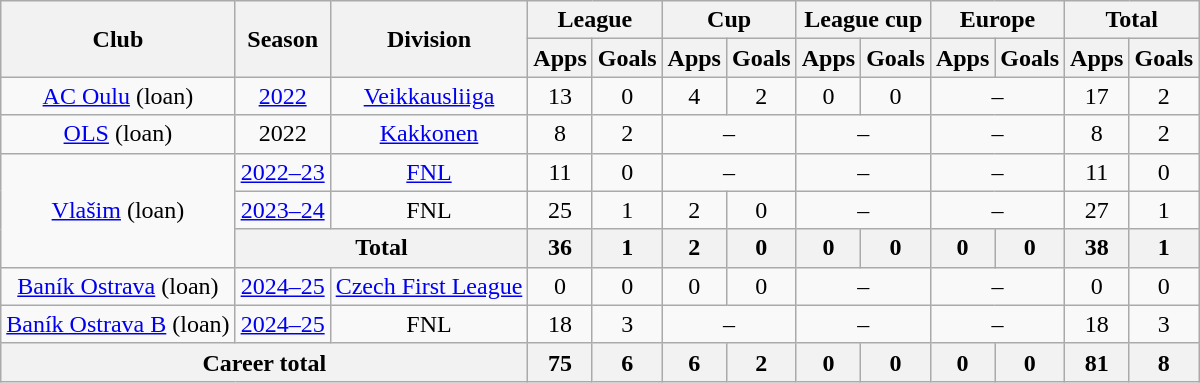<table class="wikitable" style="text-align:center">
<tr>
<th rowspan="2">Club</th>
<th rowspan="2">Season</th>
<th rowspan="2">Division</th>
<th colspan="2">League</th>
<th colspan="2">Cup</th>
<th colspan="2">League cup</th>
<th colspan="2">Europe</th>
<th colspan="2">Total</th>
</tr>
<tr>
<th>Apps</th>
<th>Goals</th>
<th>Apps</th>
<th>Goals</th>
<th>Apps</th>
<th>Goals</th>
<th>Apps</th>
<th>Goals</th>
<th>Apps</th>
<th>Goals</th>
</tr>
<tr>
<td><a href='#'>AC Oulu</a> (loan)</td>
<td><a href='#'>2022</a></td>
<td><a href='#'>Veikkausliiga</a></td>
<td>13</td>
<td>0</td>
<td>4</td>
<td>2</td>
<td>0</td>
<td>0</td>
<td colspan=2>–</td>
<td>17</td>
<td>2</td>
</tr>
<tr>
<td><a href='#'>OLS</a> (loan)</td>
<td>2022</td>
<td><a href='#'>Kakkonen</a></td>
<td>8</td>
<td>2</td>
<td colspan=2>–</td>
<td colspan=2>–</td>
<td colspan=2>–</td>
<td>8</td>
<td>2</td>
</tr>
<tr>
<td rowspan=3><a href='#'>Vlašim</a> (loan)</td>
<td><a href='#'>2022–23</a></td>
<td><a href='#'>FNL</a></td>
<td>11</td>
<td>0</td>
<td colspan=2>–</td>
<td colspan=2>–</td>
<td colspan=2>–</td>
<td>11</td>
<td>0</td>
</tr>
<tr>
<td><a href='#'>2023–24</a></td>
<td>FNL</td>
<td>25</td>
<td>1</td>
<td>2</td>
<td>0</td>
<td colspan=2>–</td>
<td colspan=2>–</td>
<td>27</td>
<td>1</td>
</tr>
<tr>
<th colspan="2">Total</th>
<th>36</th>
<th>1</th>
<th>2</th>
<th>0</th>
<th>0</th>
<th>0</th>
<th>0</th>
<th>0</th>
<th>38</th>
<th>1</th>
</tr>
<tr>
<td><a href='#'>Baník Ostrava</a> (loan)</td>
<td><a href='#'>2024–25</a></td>
<td><a href='#'>Czech First League</a></td>
<td>0</td>
<td>0</td>
<td>0</td>
<td>0</td>
<td colspan=2>–</td>
<td colspan=2>–</td>
<td>0</td>
<td>0</td>
</tr>
<tr>
<td><a href='#'>Baník Ostrava B</a> (loan)</td>
<td><a href='#'>2024–25</a></td>
<td>FNL</td>
<td>18</td>
<td>3</td>
<td colspan=2>–</td>
<td colspan=2>–</td>
<td colspan=2>–</td>
<td>18</td>
<td>3</td>
</tr>
<tr>
<th colspan="3">Career total</th>
<th>75</th>
<th>6</th>
<th>6</th>
<th>2</th>
<th>0</th>
<th>0</th>
<th>0</th>
<th>0</th>
<th>81</th>
<th>8</th>
</tr>
</table>
